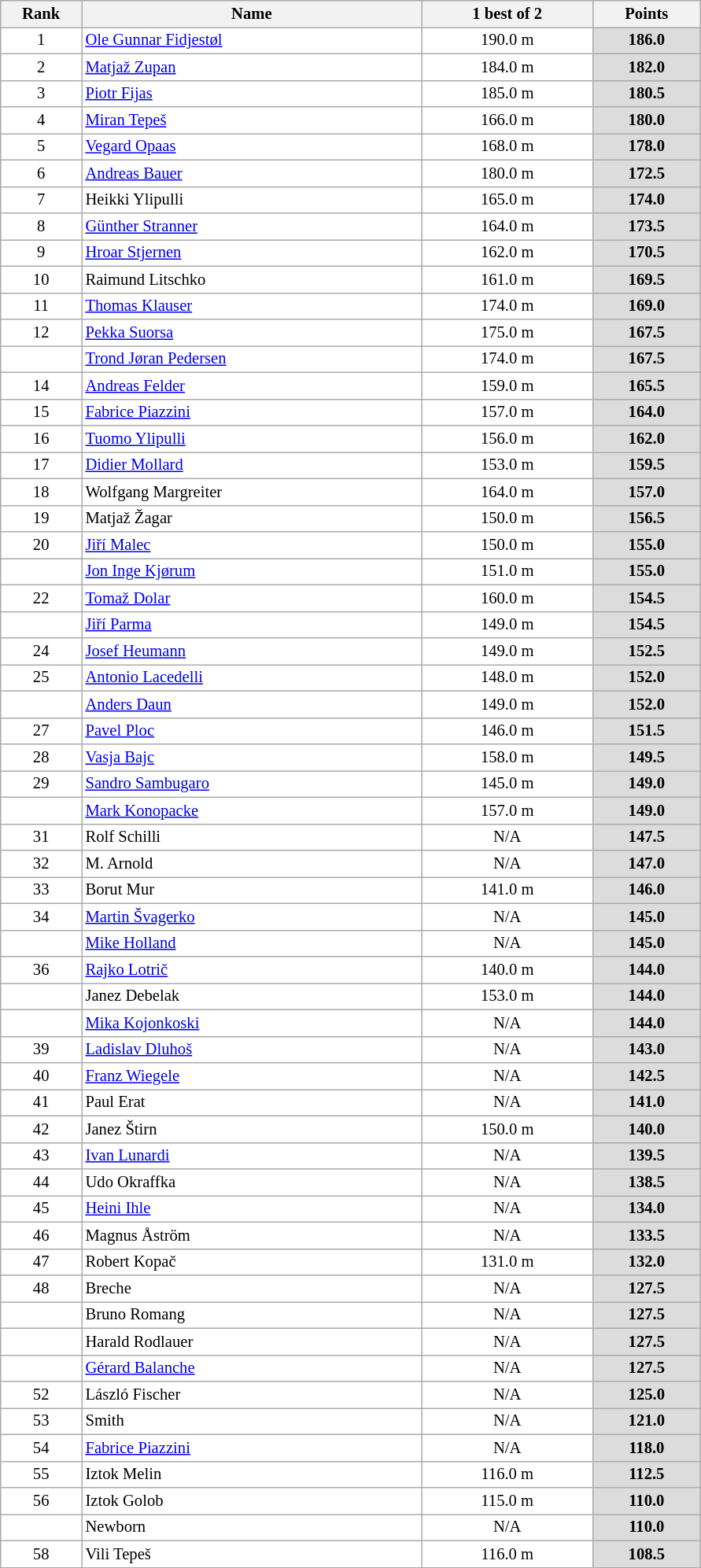<table class="wikitable sortable" style="background:#fff; font-size:86%; width:47%; line-height:16px; border:grey solid 1px; border-collapse:collapse;">
<tr>
<th width="30">Rank</th>
<th width="156">Name</th>
<th width="75">1 best of 2</th>
<th width="45">Points</th>
</tr>
<tr>
<td align=center>1</td>
<td> <a href='#'>Ole Gunnar Fidjestøl</a></td>
<td align=center>190.0 m</td>
<td align=center bgcolor=#DCDCDC><strong>186.0</strong></td>
</tr>
<tr>
<td align=center>2</td>
<td> <a href='#'>Matjaž Zupan</a></td>
<td align=center>184.0 m</td>
<td align=center bgcolor=#DCDCDC><strong>182.0</strong></td>
</tr>
<tr>
<td align=center>3</td>
<td> <a href='#'>Piotr Fijas</a></td>
<td align=center>185.0 m</td>
<td align=center bgcolor=#DCDCDC><strong>180.5</strong></td>
</tr>
<tr>
<td align=center>4</td>
<td> <a href='#'>Miran Tepeš</a></td>
<td align=center>166.0 m</td>
<td align=center bgcolor=#DCDCDC><strong>180.0</strong></td>
</tr>
<tr>
<td align=center>5</td>
<td> <a href='#'>Vegard Opaas</a></td>
<td align=center>168.0 m</td>
<td align=center bgcolor=#DCDCDC><strong>178.0</strong></td>
</tr>
<tr>
<td align=center>6</td>
<td> <a href='#'>Andreas Bauer</a></td>
<td align=center>180.0 m</td>
<td align=center bgcolor=#DCDCDC><strong>172.5</strong></td>
</tr>
<tr>
<td align=center>7</td>
<td> Heikki Ylipulli</td>
<td align=center>165.0 m</td>
<td align=center bgcolor=#DCDCDC><strong>174.0</strong></td>
</tr>
<tr>
<td align=center>8</td>
<td> <a href='#'>Günther Stranner</a></td>
<td align=center>164.0 m</td>
<td align=center bgcolor=#DCDCDC><strong>173.5</strong></td>
</tr>
<tr>
<td align=center>9</td>
<td> <a href='#'>Hroar Stjernen</a></td>
<td align=center>162.0 m</td>
<td align=center bgcolor=#DCDCDC><strong>170.5</strong></td>
</tr>
<tr>
<td align=center>10</td>
<td> Raimund Litschko</td>
<td align=center>161.0 m</td>
<td align=center bgcolor=#DCDCDC><strong>169.5</strong></td>
</tr>
<tr>
<td align=center>11</td>
<td> <a href='#'>Thomas Klauser</a></td>
<td align=center>174.0 m</td>
<td align=center bgcolor=#DCDCDC><strong>169.0</strong></td>
</tr>
<tr>
<td align=center>12</td>
<td> <a href='#'>Pekka Suorsa</a></td>
<td align=center>175.0 m</td>
<td align=center bgcolor=#DCDCDC><strong>167.5</strong></td>
</tr>
<tr>
<td align=center></td>
<td> <a href='#'>Trond Jøran Pedersen</a></td>
<td align=center>174.0 m</td>
<td align=center bgcolor=#DCDCDC><strong>167.5</strong></td>
</tr>
<tr>
<td align=center>14</td>
<td> <a href='#'>Andreas Felder</a></td>
<td align=center>159.0 m</td>
<td align=center bgcolor=#DCDCDC><strong>165.5</strong></td>
</tr>
<tr>
<td align=center>15</td>
<td> <a href='#'>Fabrice Piazzini</a></td>
<td align=center>157.0 m</td>
<td align=center bgcolor=#DCDCDC><strong>164.0</strong></td>
</tr>
<tr>
<td align=center>16</td>
<td> <a href='#'>Tuomo Ylipulli</a></td>
<td align=center>156.0 m</td>
<td align=center bgcolor=#DCDCDC><strong>162.0</strong></td>
</tr>
<tr>
<td align=center>17</td>
<td> <a href='#'>Didier Mollard</a></td>
<td align=center>153.0 m</td>
<td align=center bgcolor=#DCDCDC><strong>159.5</strong></td>
</tr>
<tr>
<td align=center>18</td>
<td> Wolfgang Margreiter</td>
<td align=center>164.0 m</td>
<td align=center bgcolor=#DCDCDC><strong>157.0</strong></td>
</tr>
<tr>
<td align=center>19</td>
<td> Matjaž Žagar</td>
<td align=center>150.0 m</td>
<td align=center bgcolor=#DCDCDC><strong>156.5</strong></td>
</tr>
<tr>
<td align=center>20</td>
<td> <a href='#'>Jiří Malec</a></td>
<td align=center>150.0 m</td>
<td align=center bgcolor=#DCDCDC><strong>155.0</strong></td>
</tr>
<tr>
<td align=center></td>
<td> <a href='#'>Jon Inge Kjørum</a></td>
<td align=center>151.0 m</td>
<td align=center bgcolor=#DCDCDC><strong>155.0</strong></td>
</tr>
<tr>
<td align=center>22</td>
<td> <a href='#'>Tomaž Dolar</a></td>
<td align=center>160.0 m</td>
<td align=center bgcolor=#DCDCDC><strong>154.5</strong></td>
</tr>
<tr>
<td align=center></td>
<td> <a href='#'>Jiří Parma</a></td>
<td align=center>149.0 m</td>
<td align=center bgcolor=#DCDCDC><strong>154.5</strong></td>
</tr>
<tr>
<td align=center>24</td>
<td> <a href='#'>Josef Heumann</a></td>
<td align=center>149.0 m</td>
<td align=center bgcolor=#DCDCDC><strong>152.5</strong></td>
</tr>
<tr>
<td align=center>25</td>
<td> <a href='#'>Antonio Lacedelli</a></td>
<td align=center>148.0 m</td>
<td align=center bgcolor=#DCDCDC><strong>152.0</strong></td>
</tr>
<tr>
<td align=center></td>
<td> <a href='#'>Anders Daun</a></td>
<td align=center>149.0 m</td>
<td align=center bgcolor=#DCDCDC><strong>152.0</strong></td>
</tr>
<tr>
<td align=center>27</td>
<td> <a href='#'>Pavel Ploc</a></td>
<td align=center>146.0 m</td>
<td align=center bgcolor=#DCDCDC><strong>151.5</strong></td>
</tr>
<tr>
<td align=center>28</td>
<td> <a href='#'>Vasja Bajc</a></td>
<td align=center>158.0 m</td>
<td align=center bgcolor=#DCDCDC><strong>149.5</strong></td>
</tr>
<tr>
<td align=center>29</td>
<td> <a href='#'>Sandro Sambugaro</a></td>
<td align=center>145.0 m</td>
<td align=center bgcolor=#DCDCDC><strong>149.0</strong></td>
</tr>
<tr>
<td align=center></td>
<td> <a href='#'>Mark Konopacke</a></td>
<td align=center>157.0 m</td>
<td align=center bgcolor=#DCDCDC><strong>149.0</strong></td>
</tr>
<tr>
<td align=center>31</td>
<td> Rolf Schilli</td>
<td align=center>N/A</td>
<td align=center bgcolor=#DCDCDC><strong>147.5</strong></td>
</tr>
<tr>
<td align=center>32</td>
<td> M. Arnold</td>
<td align=center>N/A</td>
<td align=center bgcolor=#DCDCDC><strong>147.0</strong></td>
</tr>
<tr>
<td align=center>33</td>
<td> Borut Mur</td>
<td align=center>141.0 m</td>
<td align=center bgcolor=#DCDCDC><strong>146.0</strong></td>
</tr>
<tr>
<td align=center>34</td>
<td> <a href='#'>Martin Švagerko</a></td>
<td align=center>N/A</td>
<td align=center bgcolor=#DCDCDC><strong>145.0</strong></td>
</tr>
<tr>
<td align=center></td>
<td> <a href='#'>Mike Holland</a></td>
<td align=center>N/A</td>
<td align=center bgcolor=#DCDCDC><strong>145.0</strong></td>
</tr>
<tr>
<td align=center>36</td>
<td> <a href='#'>Rajko Lotrič</a></td>
<td align=center>140.0 m</td>
<td align=center bgcolor=#DCDCDC><strong>144.0</strong></td>
</tr>
<tr>
<td align=center></td>
<td> Janez Debelak</td>
<td align=center>153.0 m</td>
<td align=center bgcolor=#DCDCDC><strong>144.0</strong></td>
</tr>
<tr>
<td align=center></td>
<td> <a href='#'>Mika Kojonkoski</a></td>
<td align=center>N/A</td>
<td align=center bgcolor=#DCDCDC><strong>144.0</strong></td>
</tr>
<tr>
<td align=center>39</td>
<td> <a href='#'>Ladislav Dluhoš</a></td>
<td align=center>N/A</td>
<td align=center bgcolor=#DCDCDC><strong>143.0</strong></td>
</tr>
<tr>
<td align=center>40</td>
<td> <a href='#'>Franz Wiegele</a></td>
<td align=center>N/A</td>
<td align=center bgcolor=#DCDCDC><strong>142.5</strong></td>
</tr>
<tr>
<td align=center>41</td>
<td> Paul Erat</td>
<td align=center>N/A</td>
<td align=center bgcolor=#DCDCDC><strong>141.0</strong></td>
</tr>
<tr>
<td align=center>42</td>
<td> Janez Štirn</td>
<td align=center>150.0 m</td>
<td align=center bgcolor=#DCDCDC><strong>140.0</strong></td>
</tr>
<tr>
<td align=center>43</td>
<td> <a href='#'>Ivan Lunardi</a></td>
<td align=center>N/A</td>
<td align=center bgcolor=#DCDCDC><strong>139.5</strong></td>
</tr>
<tr>
<td align=center>44</td>
<td> Udo Okraffka</td>
<td align=center>N/A</td>
<td align=center bgcolor=#DCDCDC><strong>138.5</strong></td>
</tr>
<tr>
<td align=center>45</td>
<td> <a href='#'>Heini Ihle</a></td>
<td align=center>N/A</td>
<td align=center bgcolor=#DCDCDC><strong>134.0</strong></td>
</tr>
<tr>
<td align=center>46</td>
<td> Magnus Åström</td>
<td align=center>N/A</td>
<td align=center bgcolor=#DCDCDC><strong>133.5</strong></td>
</tr>
<tr>
<td align=center>47</td>
<td> Robert Kopač</td>
<td align=center>131.0 m</td>
<td align=center bgcolor=#DCDCDC><strong>132.0</strong></td>
</tr>
<tr>
<td align=center>48</td>
<td> Breche</td>
<td align=center>N/A</td>
<td align=center bgcolor=#DCDCDC><strong>127.5</strong></td>
</tr>
<tr>
<td align=center></td>
<td> Bruno Romang</td>
<td align=center>N/A</td>
<td align=center bgcolor=#DCDCDC><strong>127.5</strong></td>
</tr>
<tr>
<td align=center></td>
<td> Harald Rodlauer</td>
<td align=center>N/A</td>
<td align=center bgcolor=#DCDCDC><strong>127.5</strong></td>
</tr>
<tr>
<td align=center></td>
<td> <a href='#'>Gérard Balanche</a></td>
<td align=center>N/A</td>
<td align=center bgcolor=#DCDCDC><strong>127.5</strong></td>
</tr>
<tr>
<td align=center>52</td>
<td> László Fischer</td>
<td align=center>N/A</td>
<td align=center bgcolor=#DCDCDC><strong>125.0</strong></td>
</tr>
<tr>
<td align=center>53</td>
<td> Smith</td>
<td align=center>N/A</td>
<td align=center bgcolor=#DCDCDC><strong>121.0</strong></td>
</tr>
<tr>
<td align=center>54</td>
<td> <a href='#'>Fabrice Piazzini</a></td>
<td align=center>N/A</td>
<td align=center bgcolor=#DCDCDC><strong>118.0</strong></td>
</tr>
<tr>
<td align=center>55</td>
<td> Iztok Melin</td>
<td align=center>116.0 m</td>
<td align=center bgcolor=#DCDCDC><strong>112.5</strong></td>
</tr>
<tr>
<td align=center>56</td>
<td> Iztok Golob</td>
<td align=center>115.0 m</td>
<td align=center bgcolor=#DCDCDC><strong>110.0</strong></td>
</tr>
<tr>
<td align=center></td>
<td> Newborn</td>
<td align=center>N/A</td>
<td align=center bgcolor=#DCDCDC><strong>110.0</strong></td>
</tr>
<tr>
<td align=center>58</td>
<td> Vili Tepeš</td>
<td align=center>116.0 m</td>
<td align=center bgcolor=#DCDCDC><strong>108.5</strong></td>
</tr>
</table>
